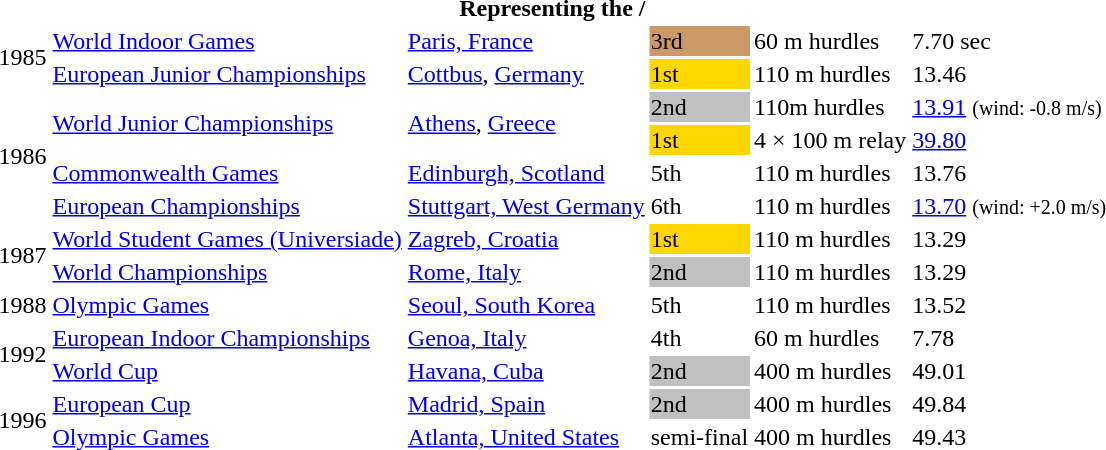<table>
<tr>
<th colspan="6">Representing the  / </th>
</tr>
<tr>
<td rowspan=2>1985</td>
<td><a href='#'>World Indoor Games</a></td>
<td><a href='#'>Paris, France</a></td>
<td bgcolor="cc9966">3rd</td>
<td>60 m hurdles</td>
<td>7.70 sec</td>
</tr>
<tr>
<td><a href='#'>European Junior Championships</a></td>
<td><a href='#'>Cottbus</a>, <a href='#'>Germany</a></td>
<td bgcolor="gold">1st</td>
<td>110 m hurdles</td>
<td>13.46</td>
</tr>
<tr>
<td rowspan=4>1986</td>
<td rowspan=2><a href='#'>World Junior Championships</a></td>
<td rowspan=2><a href='#'>Athens</a>, <a href='#'>Greece</a></td>
<td bgcolor=silver>2nd</td>
<td>110m hurdles</td>
<td><a href='#'>13.91</a> <small>(wind: -0.8 m/s)</small></td>
</tr>
<tr>
<td bgcolor=gold>1st</td>
<td>4 × 100 m relay</td>
<td><a href='#'>39.80</a></td>
</tr>
<tr>
<td><a href='#'>Commonwealth Games</a></td>
<td><a href='#'>Edinburgh, Scotland</a></td>
<td>5th</td>
<td>110 m hurdles</td>
<td>13.76</td>
</tr>
<tr>
<td><a href='#'>European Championships</a></td>
<td><a href='#'>Stuttgart, West Germany</a></td>
<td>6th</td>
<td>110 m hurdles</td>
<td><a href='#'>13.70</a> <small>(wind: +2.0 m/s)</small></td>
</tr>
<tr>
<td rowspan=2>1987</td>
<td><a href='#'>World Student Games (Universiade)</a></td>
<td><a href='#'>Zagreb, Croatia</a></td>
<td bgcolor="gold">1st</td>
<td>110 m hurdles</td>
<td>13.29</td>
</tr>
<tr>
<td><a href='#'>World Championships</a></td>
<td><a href='#'>Rome, Italy</a></td>
<td bgcolor="silver">2nd</td>
<td>110 m hurdles</td>
<td>13.29</td>
</tr>
<tr>
<td>1988</td>
<td><a href='#'>Olympic Games</a></td>
<td><a href='#'>Seoul, South Korea</a></td>
<td>5th</td>
<td>110 m hurdles</td>
<td>13.52</td>
</tr>
<tr>
<td rowspan=2>1992</td>
<td><a href='#'>European Indoor Championships</a></td>
<td><a href='#'>Genoa, Italy</a></td>
<td>4th</td>
<td>60 m hurdles</td>
<td>7.78</td>
</tr>
<tr>
<td><a href='#'>World Cup</a></td>
<td><a href='#'>Havana, Cuba</a></td>
<td bgcolor="silver">2nd</td>
<td>400 m hurdles</td>
<td>49.01</td>
</tr>
<tr>
<td rowspan=2>1996</td>
<td><a href='#'>European Cup</a></td>
<td><a href='#'>Madrid, Spain</a></td>
<td bgcolor="silver">2nd</td>
<td>400 m hurdles</td>
<td>49.84</td>
</tr>
<tr>
<td><a href='#'>Olympic Games</a></td>
<td><a href='#'>Atlanta, United States</a></td>
<td>semi-final</td>
<td>400 m hurdles</td>
<td>49.43</td>
</tr>
</table>
